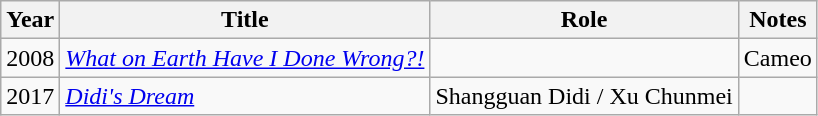<table class="wikitable sortable">
<tr>
<th>Year</th>
<th>Title</th>
<th>Role</th>
<th class="unsortable">Notes</th>
</tr>
<tr>
<td>2008</td>
<td><em><a href='#'>What on Earth Have I Done Wrong?!</a></em></td>
<td></td>
<td>Cameo</td>
</tr>
<tr>
<td>2017</td>
<td><em><a href='#'>Didi's Dream</a></em></td>
<td>Shangguan Didi / Xu Chunmei</td>
<td></td>
</tr>
</table>
